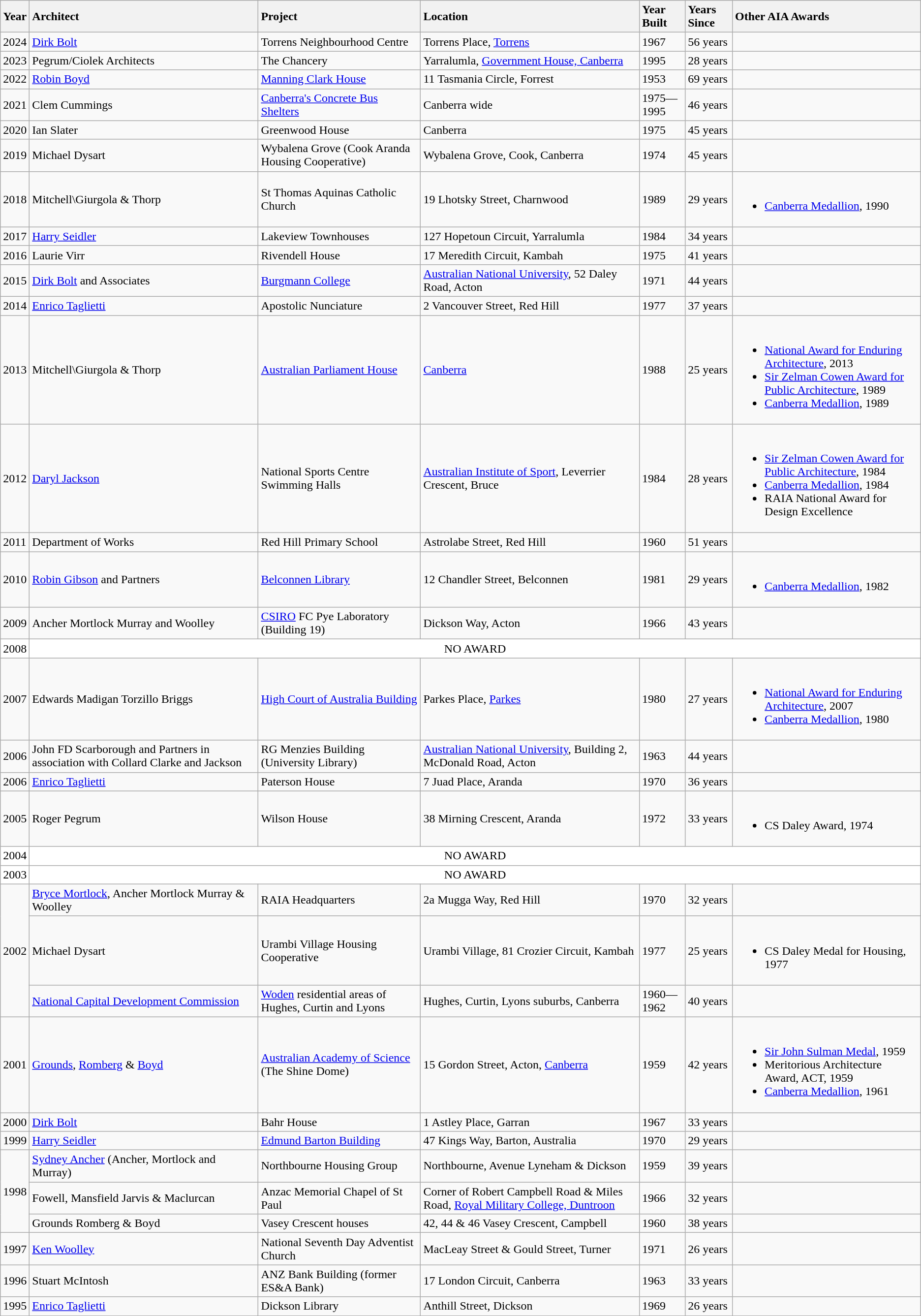<table class="wikitable sortable">
<tr>
<th style="text-align:left;">Year</th>
<th style="text-align:left;">Architect</th>
<th style="text-align:left;">Project</th>
<th style="text-align:left;">Location</th>
<th style="text-align:left;">Year Built</th>
<th style="text-align:left;">Years Since</th>
<th style="text-align:left;">Other AIA Awards</th>
</tr>
<tr>
<td>2024</td>
<td><a href='#'>Dirk Bolt</a></td>
<td>Torrens Neighbourhood Centre</td>
<td>Torrens Place, <a href='#'>Torrens</a></td>
<td>1967</td>
<td>56 years</td>
<td></td>
</tr>
<tr>
<td>2023</td>
<td>Pegrum/Ciolek Architects</td>
<td>The Chancery</td>
<td>Yarralumla, <a href='#'>Government House, Canberra</a></td>
<td>1995</td>
<td>28 years</td>
<td></td>
</tr>
<tr>
<td>2022</td>
<td><a href='#'>Robin Boyd</a></td>
<td><a href='#'>Manning Clark House</a></td>
<td>11 Tasmania Circle, Forrest</td>
<td>1953</td>
<td>69 years</td>
<td></td>
</tr>
<tr>
<td>2021</td>
<td>Clem Cummings</td>
<td><a href='#'>Canberra's Concrete Bus Shelters</a></td>
<td>Canberra wide</td>
<td>1975—1995</td>
<td>46 years</td>
<td></td>
</tr>
<tr>
<td>2020</td>
<td>Ian Slater</td>
<td>Greenwood House</td>
<td>Canberra</td>
<td>1975</td>
<td>45 years</td>
<td></td>
</tr>
<tr>
<td>2019</td>
<td>Michael Dysart</td>
<td>Wybalena Grove (Cook Aranda Housing Cooperative) </td>
<td>Wybalena Grove, Cook, Canberra</td>
<td>1974</td>
<td>45 years</td>
<td></td>
</tr>
<tr>
<td>2018</td>
<td>Mitchell\Giurgola & Thorp</td>
<td>St Thomas Aquinas Catholic Church</td>
<td>19 Lhotsky Street, Charnwood</td>
<td>1989</td>
<td>29 years</td>
<td><br><ul><li><a href='#'>Canberra Medallion</a>, 1990</li></ul></td>
</tr>
<tr>
<td>2017</td>
<td><a href='#'>Harry Seidler</a></td>
<td>Lakeview Townhouses</td>
<td>127 Hopetoun Circuit, Yarralumla</td>
<td>1984</td>
<td>34 years</td>
<td></td>
</tr>
<tr>
<td>2016</td>
<td>Laurie Virr</td>
<td>Rivendell House</td>
<td>17 Meredith Circuit, Kambah</td>
<td>1975</td>
<td>41 years</td>
<td></td>
</tr>
<tr>
<td>2015</td>
<td><a href='#'>Dirk Bolt</a> and Associates</td>
<td><a href='#'>Burgmann College</a></td>
<td><a href='#'>Australian National University</a>, 52 Daley Road, Acton</td>
<td>1971</td>
<td>44 years</td>
<td></td>
</tr>
<tr>
<td>2014</td>
<td><a href='#'>Enrico Taglietti</a></td>
<td>Apostolic Nunciature</td>
<td>2 Vancouver Street, Red Hill</td>
<td>1977</td>
<td>37 years</td>
<td></td>
</tr>
<tr>
<td>2013</td>
<td>Mitchell\Giurgola & Thorp</td>
<td><a href='#'>Australian Parliament House</a></td>
<td><a href='#'>Canberra</a></td>
<td>1988</td>
<td>25 years</td>
<td><br><ul><li><a href='#'>National Award for Enduring Architecture</a>, 2013</li><li><a href='#'>Sir Zelman Cowen Award for Public Architecture</a>, 1989</li><li><a href='#'>Canberra Medallion</a>, 1989</li></ul></td>
</tr>
<tr>
<td>2012</td>
<td><a href='#'>Daryl Jackson</a></td>
<td>National Sports Centre Swimming Halls</td>
<td><a href='#'>Australian Institute of Sport</a>, Leverrier Crescent, Bruce</td>
<td>1984</td>
<td>28 years</td>
<td><br><ul><li><a href='#'>Sir Zelman Cowen Award for Public Architecture</a>, 1984</li><li><a href='#'>Canberra Medallion</a>, 1984</li><li>RAIA National Award for Design Excellence</li></ul></td>
</tr>
<tr>
<td>2011</td>
<td>Department of Works</td>
<td>Red Hill Primary School</td>
<td>Astrolabe Street, Red Hill</td>
<td>1960</td>
<td>51 years</td>
<td></td>
</tr>
<tr>
<td>2010</td>
<td><a href='#'>Robin Gibson</a> and Partners</td>
<td><a href='#'>Belconnen Library</a></td>
<td>12 Chandler Street, Belconnen</td>
<td>1981</td>
<td>29 years</td>
<td><br><ul><li><a href='#'>Canberra Medallion</a>, 1982</li></ul></td>
</tr>
<tr>
<td>2009</td>
<td>Ancher Mortlock Murray and Woolley</td>
<td><a href='#'>CSIRO</a> FC Pye Laboratory (Building 19)</td>
<td>Dickson Way, Acton</td>
<td>1966</td>
<td>43 years</td>
<td></td>
</tr>
<tr style="background: white;">
<td>2008</td>
<td colspan=6 align=center>NO AWARD</td>
</tr>
<tr>
<td>2007</td>
<td>Edwards Madigan Torzillo Briggs</td>
<td><a href='#'>High Court of Australia Building</a></td>
<td>Parkes Place, <a href='#'>Parkes</a></td>
<td>1980</td>
<td>27 years</td>
<td><br><ul><li><a href='#'>National Award for Enduring Architecture</a>, 2007</li><li><a href='#'>Canberra Medallion</a>, 1980</li></ul></td>
</tr>
<tr>
<td>2006</td>
<td>John FD Scarborough and Partners in association with Collard Clarke and Jackson</td>
<td>RG Menzies Building (University Library)</td>
<td><a href='#'>Australian National University</a>, Building 2, McDonald Road, Acton</td>
<td>1963</td>
<td>44 years</td>
<td></td>
</tr>
<tr>
<td>2006</td>
<td><a href='#'>Enrico Taglietti</a></td>
<td>Paterson House</td>
<td>7 Juad Place, Aranda</td>
<td>1970</td>
<td>36 years</td>
<td></td>
</tr>
<tr>
<td>2005</td>
<td>Roger Pegrum</td>
<td>Wilson House</td>
<td>38 Mirning Crescent, Aranda</td>
<td>1972</td>
<td>33 years</td>
<td><br><ul><li>CS Daley Award, 1974</li></ul></td>
</tr>
<tr style="background: white;">
<td>2004</td>
<td colspan=6 align=center>NO AWARD</td>
</tr>
<tr style="background: white;">
<td>2003</td>
<td colspan=6 align=center>NO AWARD</td>
</tr>
<tr>
<td rowspan="3">2002</td>
<td><a href='#'>Bryce Mortlock</a>, Ancher Mortlock Murray & Woolley</td>
<td>RAIA Headquarters</td>
<td>2a Mugga Way, Red Hill</td>
<td>1970</td>
<td>32 years</td>
<td></td>
</tr>
<tr>
<td>Michael Dysart</td>
<td>Urambi Village Housing Cooperative</td>
<td>Urambi Village, 81 Crozier Circuit, Kambah</td>
<td>1977</td>
<td>25 years</td>
<td><br><ul><li>CS Daley Medal for Housing, 1977</li></ul></td>
</tr>
<tr>
<td><a href='#'>National Capital Development Commission</a></td>
<td><a href='#'>Woden</a> residential areas of Hughes, Curtin and Lyons</td>
<td>Hughes, Curtin, Lyons suburbs, Canberra</td>
<td>1960—1962</td>
<td>40 years</td>
<td></td>
</tr>
<tr>
<td>2001</td>
<td><a href='#'>Grounds</a>, <a href='#'>Romberg</a> & <a href='#'>Boyd</a></td>
<td><a href='#'>Australian Academy of Science</a> <br>(The Shine Dome)</td>
<td>15 Gordon Street, Acton, <a href='#'>Canberra</a></td>
<td>1959</td>
<td>42 years</td>
<td><br><ul><li><a href='#'>Sir John Sulman Medal</a>, 1959</li><li>Meritorious Architecture Award, ACT, 1959</li><li><a href='#'>Canberra Medallion</a>, 1961</li></ul></td>
</tr>
<tr>
<td>2000</td>
<td><a href='#'>Dirk Bolt</a></td>
<td>Bahr House</td>
<td>1 Astley Place, Garran</td>
<td>1967</td>
<td>33 years</td>
<td></td>
</tr>
<tr>
<td>1999</td>
<td><a href='#'>Harry Seidler</a></td>
<td><a href='#'>Edmund Barton Building</a></td>
<td>47 Kings Way, Barton, Australia</td>
<td>1970</td>
<td>29 years</td>
<td></td>
</tr>
<tr>
<td rowspan="3">1998</td>
<td><a href='#'>Sydney Ancher</a> (Ancher, Mortlock and Murray)</td>
<td>Northbourne Housing Group</td>
<td>Northbourne, Avenue Lyneham & Dickson</td>
<td>1959</td>
<td>39 years</td>
<td></td>
</tr>
<tr>
<td>Fowell, Mansfield Jarvis & Maclurcan</td>
<td>Anzac Memorial Chapel of St Paul</td>
<td>Corner of Robert Campbell Road & Miles Road, <a href='#'>Royal Military College, Duntroon</a></td>
<td>1966</td>
<td>32 years</td>
<td></td>
</tr>
<tr>
<td>Grounds Romberg & Boyd</td>
<td>Vasey Crescent houses</td>
<td>42, 44 & 46 Vasey Crescent, Campbell</td>
<td>1960</td>
<td>38 years</td>
<td></td>
</tr>
<tr>
<td>1997</td>
<td><a href='#'>Ken Woolley</a></td>
<td>National Seventh Day Adventist Church</td>
<td>MacLeay Street & Gould Street, Turner</td>
<td>1971</td>
<td>26 years</td>
<td></td>
</tr>
<tr>
<td>1996</td>
<td>Stuart McIntosh</td>
<td>ANZ Bank Building (former ES&A Bank)</td>
<td>17 London Circuit, Canberra</td>
<td>1963</td>
<td>33 years</td>
<td></td>
</tr>
<tr>
<td>1995</td>
<td><a href='#'>Enrico Taglietti</a></td>
<td>Dickson Library</td>
<td>Anthill Street, Dickson</td>
<td>1969</td>
<td>26 years</td>
<td></td>
</tr>
</table>
